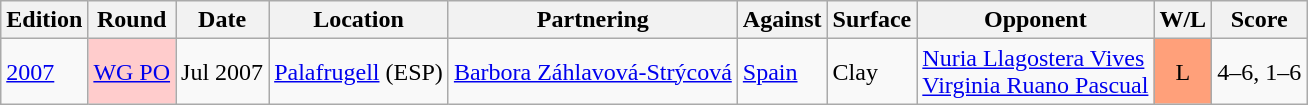<table class="wikitable sortable">
<tr>
<th>Edition</th>
<th>Round</th>
<th>Date</th>
<th>Location</th>
<th>Partnering</th>
<th>Against</th>
<th>Surface</th>
<th>Opponent</th>
<th class=unsortable>W/L</th>
<th>Score</th>
</tr>
<tr>
<td><a href='#'>2007</a></td>
<td bgcolor=ffcccc><a href='#'>WG PO</a></td>
<td>Jul 2007</td>
<td><a href='#'>Palafrugell</a> (ESP)</td>
<td><a href='#'>Barbora Záhlavová-Strýcová</a></td>
<td> <a href='#'>Spain</a></td>
<td>Clay</td>
<td><a href='#'>Nuria Llagostera Vives</a> <br> <a href='#'>Virginia Ruano Pascual</a></td>
<td style="text-align:center; background:#ffa07a;">L</td>
<td>4–6, 1–6</td>
</tr>
</table>
